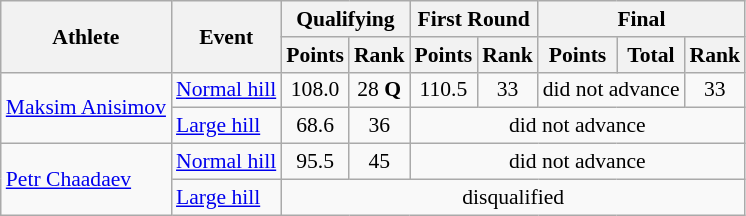<table class="wikitable" style="font-size:90%">
<tr>
<th rowspan="2">Athlete</th>
<th rowspan="2">Event</th>
<th colspan="2">Qualifying</th>
<th colspan="2">First Round</th>
<th colspan="3">Final</th>
</tr>
<tr>
<th>Points</th>
<th>Rank</th>
<th>Points</th>
<th>Rank</th>
<th>Points</th>
<th>Total</th>
<th>Rank</th>
</tr>
<tr>
<td rowspan=2><a href='#'>Maksim Anisimov</a></td>
<td><a href='#'>Normal hill</a></td>
<td align="center">108.0</td>
<td align="center">28 <strong>Q</strong></td>
<td align="center">110.5</td>
<td align="center">33</td>
<td colspan=2 align="center">did not advance</td>
<td align="center">33</td>
</tr>
<tr>
<td><a href='#'>Large hill</a></td>
<td align="center">68.6</td>
<td align="center">36</td>
<td colspan=5 align="center">did not advance</td>
</tr>
<tr>
<td rowspan=2><a href='#'>Petr Chaadaev</a></td>
<td><a href='#'>Normal hill</a></td>
<td align="center">95.5</td>
<td align="center">45</td>
<td colspan=5 align="center">did not advance</td>
</tr>
<tr>
<td><a href='#'>Large hill</a></td>
<td colspan=7 align="center">disqualified</td>
</tr>
</table>
